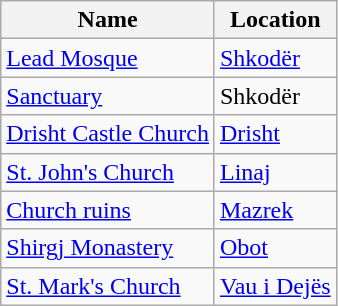<table class="wikitable">
<tr>
<th>Name</th>
<th>Location</th>
</tr>
<tr>
<td><a href='#'>Lead Mosque</a></td>
<td><a href='#'>Shkodër</a></td>
</tr>
<tr>
<td><a href='#'>Sanctuary</a></td>
<td>Shkodër</td>
</tr>
<tr>
<td><a href='#'>Drisht Castle Church</a></td>
<td><a href='#'>Drisht</a></td>
</tr>
<tr>
<td><a href='#'>St. John's Church</a></td>
<td><a href='#'>Linaj</a></td>
</tr>
<tr>
<td><a href='#'>Church ruins</a></td>
<td><a href='#'>Mazrek</a></td>
</tr>
<tr>
<td><a href='#'>Shirgj Monastery</a></td>
<td><a href='#'>Obot</a></td>
</tr>
<tr>
<td><a href='#'>St. Mark's Church</a></td>
<td><a href='#'>Vau i Dejës</a></td>
</tr>
</table>
